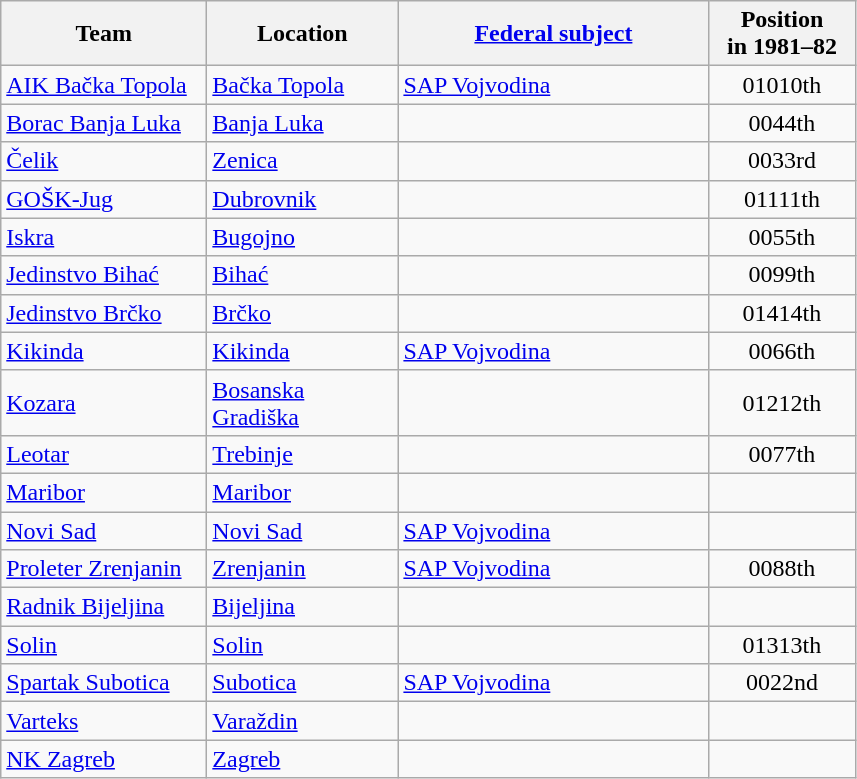<table class="wikitable sortable" style="text-align:left">
<tr>
<th width="130">Team</th>
<th width="120">Location</th>
<th width="200"><a href='#'>Federal subject</a></th>
<th width="90">Position<br>in 1981–82</th>
</tr>
<tr>
<td><a href='#'>AIK Bačka Topola</a></td>
<td><a href='#'>Bačka Topola</a></td>
<td> <a href='#'>SAP Vojvodina</a></td>
<td style="text-align:center"><span>010</span>10th</td>
</tr>
<tr>
<td><a href='#'>Borac Banja Luka</a></td>
<td><a href='#'>Banja Luka</a></td>
<td></td>
<td style="text-align:center"><span>004</span>4th</td>
</tr>
<tr>
<td><a href='#'>Čelik</a></td>
<td><a href='#'>Zenica</a></td>
<td></td>
<td style="text-align:center"><span>003</span>3rd</td>
</tr>
<tr>
<td><a href='#'>GOŠK-Jug</a></td>
<td><a href='#'>Dubrovnik</a></td>
<td></td>
<td style="text-align:center"><span>011</span>11th</td>
</tr>
<tr>
<td><a href='#'>Iskra</a></td>
<td><a href='#'>Bugojno</a></td>
<td></td>
<td style="text-align:center"><span>005</span>5th</td>
</tr>
<tr>
<td><a href='#'>Jedinstvo Bihać</a></td>
<td><a href='#'>Bihać</a></td>
<td></td>
<td style="text-align:center"><span>009</span>9th</td>
</tr>
<tr>
<td><a href='#'>Jedinstvo Brčko</a></td>
<td><a href='#'>Brčko</a></td>
<td></td>
<td style="text-align:center"><span>014</span>14th</td>
</tr>
<tr>
<td><a href='#'>Kikinda</a></td>
<td><a href='#'>Kikinda</a></td>
<td> <a href='#'>SAP Vojvodina</a></td>
<td style="text-align:center"><span>006</span>6th</td>
</tr>
<tr>
<td><a href='#'>Kozara</a></td>
<td><a href='#'>Bosanska Gradiška</a></td>
<td></td>
<td style="text-align:center"><span>012</span>12th</td>
</tr>
<tr>
<td><a href='#'>Leotar</a></td>
<td><a href='#'>Trebinje</a></td>
<td></td>
<td style="text-align:center"><span>007</span>7th</td>
</tr>
<tr>
<td><a href='#'>Maribor</a></td>
<td><a href='#'>Maribor</a></td>
<td></td>
<td></td>
</tr>
<tr>
<td><a href='#'>Novi Sad</a></td>
<td><a href='#'>Novi Sad</a></td>
<td> <a href='#'>SAP Vojvodina</a></td>
<td></td>
</tr>
<tr>
<td><a href='#'>Proleter Zrenjanin</a></td>
<td><a href='#'>Zrenjanin</a></td>
<td> <a href='#'>SAP Vojvodina</a></td>
<td style="text-align:center"><span>008</span>8th</td>
</tr>
<tr>
<td><a href='#'>Radnik Bijeljina</a></td>
<td><a href='#'>Bijeljina</a></td>
<td></td>
<td></td>
</tr>
<tr>
<td><a href='#'>Solin</a></td>
<td><a href='#'>Solin</a></td>
<td></td>
<td style="text-align:center"><span>013</span>13th</td>
</tr>
<tr>
<td><a href='#'>Spartak Subotica</a></td>
<td><a href='#'>Subotica</a></td>
<td> <a href='#'>SAP Vojvodina</a></td>
<td style="text-align:center"><span>002</span>2nd</td>
</tr>
<tr>
<td><a href='#'>Varteks</a></td>
<td><a href='#'>Varaždin</a></td>
<td></td>
<td></td>
</tr>
<tr>
<td><a href='#'>NK Zagreb</a></td>
<td><a href='#'>Zagreb</a></td>
<td></td>
<td></td>
</tr>
</table>
